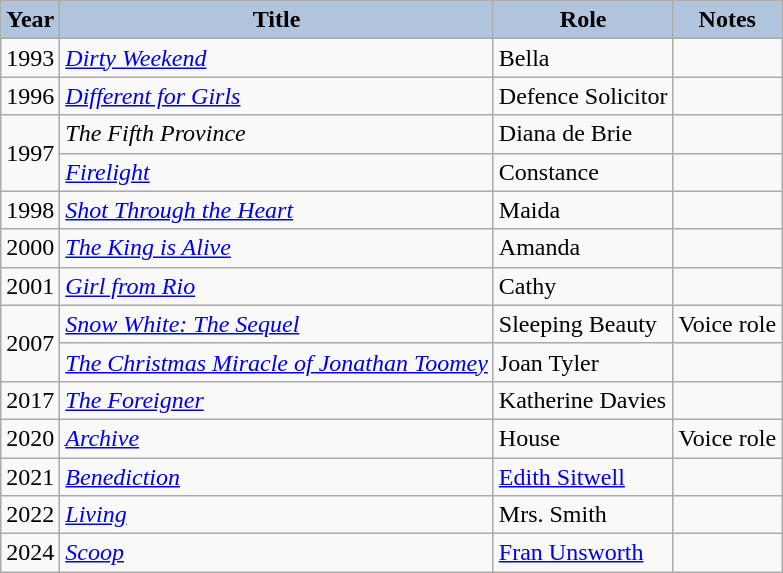<table class="wikitable" background: #f9f9f9;>
<tr align="center">
<th style="background:#B0C4DE;">Year</th>
<th style="background:#B0C4DE;">Title</th>
<th style="background:#B0C4DE;">Role</th>
<th style="background:#B0C4DE;">Notes</th>
</tr>
<tr>
<td>1993</td>
<td><em><a href='#'>Dirty Weekend</a></em></td>
<td>Bella</td>
<td></td>
</tr>
<tr>
<td>1996</td>
<td><em><a href='#'>Different for Girls</a></em></td>
<td>Defence Solicitor</td>
<td></td>
</tr>
<tr>
<td rowspan=2>1997</td>
<td><em>The Fifth Province</em></td>
<td>Diana de Brie</td>
<td></td>
</tr>
<tr>
<td><em><a href='#'>Firelight</a></em></td>
<td>Constance</td>
<td></td>
</tr>
<tr>
<td>1998</td>
<td><em><a href='#'>Shot Through the Heart</a></em></td>
<td>Maida</td>
<td></td>
</tr>
<tr>
<td>2000</td>
<td><em><a href='#'>The King is Alive</a></em></td>
<td>Amanda</td>
<td></td>
</tr>
<tr>
<td>2001</td>
<td><em><a href='#'>Girl from Rio</a></em></td>
<td>Cathy</td>
<td></td>
</tr>
<tr>
<td rowspan=2>2007</td>
<td><em><a href='#'>Snow White: The Sequel</a></em></td>
<td>Sleeping Beauty</td>
<td>Voice role</td>
</tr>
<tr>
<td><em><a href='#'>The Christmas Miracle of Jonathan Toomey</a></em></td>
<td>Joan Tyler</td>
<td></td>
</tr>
<tr>
<td>2017</td>
<td><em><a href='#'>The Foreigner</a></em></td>
<td>Katherine Davies</td>
<td></td>
</tr>
<tr>
<td>2020</td>
<td><em><a href='#'>Archive</a></em></td>
<td>House</td>
<td>Voice role</td>
</tr>
<tr>
<td>2021</td>
<td><em><a href='#'>Benediction</a></em></td>
<td><a href='#'>Edith Sitwell</a></td>
<td></td>
</tr>
<tr>
<td>2022</td>
<td><em><a href='#'>Living</a></em></td>
<td>Mrs. Smith</td>
<td></td>
</tr>
<tr>
<td>2024</td>
<td><em><a href='#'>Scoop</a></em></td>
<td><a href='#'>Fran Unsworth</a></td>
<td></td>
</tr>
</table>
